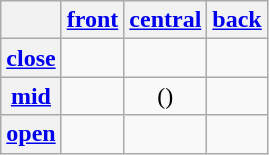<table class="wikitable" style="text-align:center;">
<tr>
<th></th>
<th><a href='#'>front</a></th>
<th><a href='#'>central</a></th>
<th><a href='#'>back</a></th>
</tr>
<tr>
<th><a href='#'>close</a></th>
<td> </td>
<td></td>
<td> </td>
</tr>
<tr>
<th><a href='#'>mid</a></th>
<td></td>
<td>()</td>
<td></td>
</tr>
<tr>
<th><a href='#'>open</a></th>
<td></td>
<td></td>
<td></td>
</tr>
</table>
